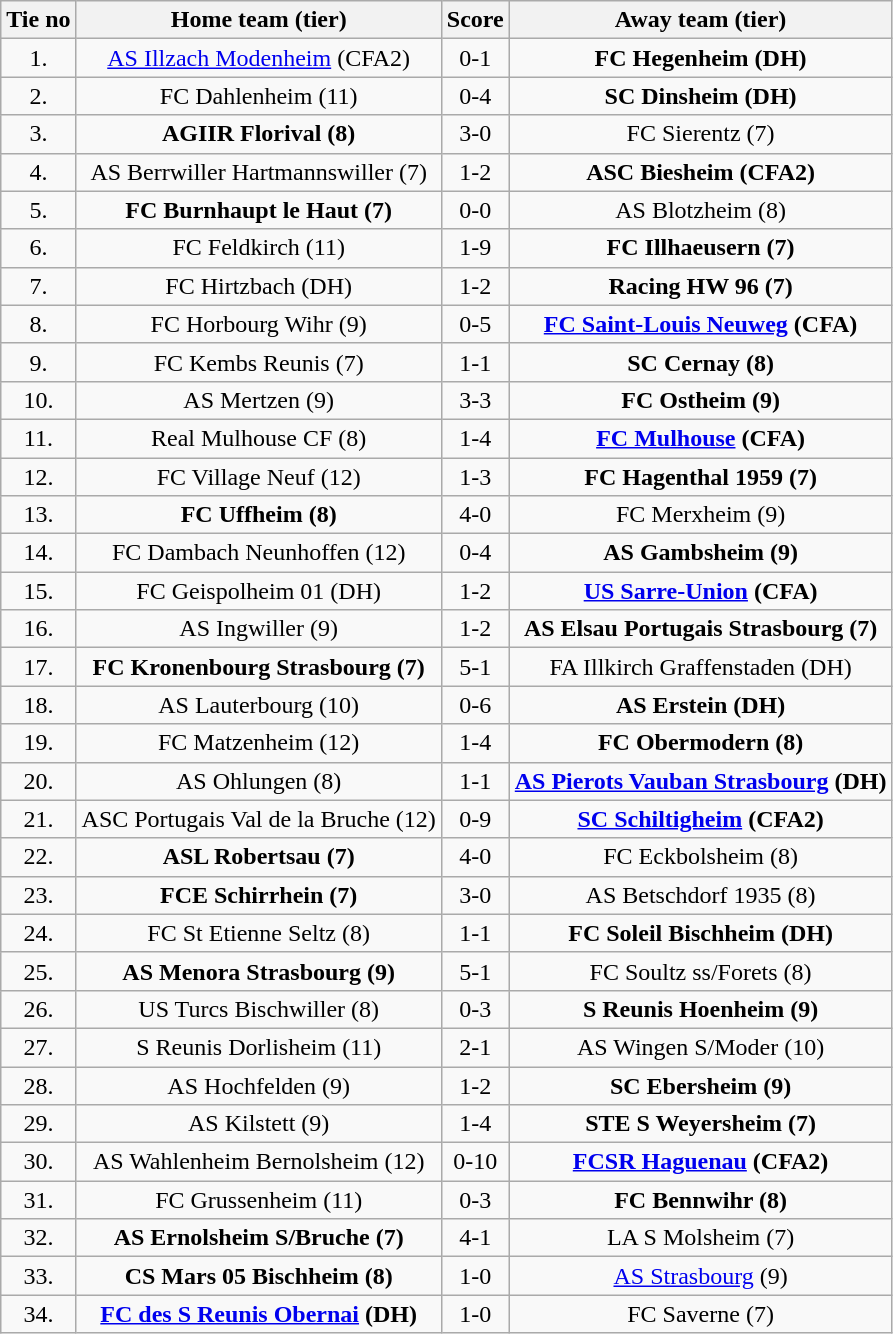<table class="wikitable" style="text-align: center">
<tr>
<th>Tie no</th>
<th>Home team (tier)</th>
<th>Score</th>
<th>Away team (tier)</th>
</tr>
<tr>
<td>1.</td>
<td><a href='#'>AS Illzach Modenheim</a> (CFA2)</td>
<td>0-1</td>
<td><strong>FC Hegenheim (DH)</strong></td>
</tr>
<tr>
<td>2.</td>
<td>FC Dahlenheim (11)</td>
<td>0-4</td>
<td><strong>SC Dinsheim (DH)</strong></td>
</tr>
<tr>
<td>3.</td>
<td><strong>AGIIR Florival (8)</strong></td>
<td>3-0</td>
<td>FC Sierentz (7)</td>
</tr>
<tr>
<td>4.</td>
<td>AS Berrwiller Hartmannswiller (7)</td>
<td>1-2</td>
<td><strong>ASC Biesheim (CFA2)</strong></td>
</tr>
<tr>
<td>5.</td>
<td><strong>FC Burnhaupt le Haut (7)</strong></td>
<td>0-0 </td>
<td>AS Blotzheim (8)</td>
</tr>
<tr>
<td>6.</td>
<td>FC Feldkirch (11)</td>
<td>1-9</td>
<td><strong>FC Illhaeusern (7)</strong></td>
</tr>
<tr>
<td>7.</td>
<td>FC Hirtzbach (DH)</td>
<td>1-2</td>
<td><strong>Racing HW 96 (7)</strong></td>
</tr>
<tr>
<td>8.</td>
<td>FC Horbourg Wihr (9)</td>
<td>0-5</td>
<td><strong><a href='#'>FC Saint-Louis Neuweg</a> (CFA)</strong></td>
</tr>
<tr>
<td>9.</td>
<td>FC Kembs Reunis (7)</td>
<td>1-1 </td>
<td><strong>SC Cernay (8)</strong></td>
</tr>
<tr>
<td>10.</td>
<td>AS Mertzen (9)</td>
<td>3-3 </td>
<td><strong>FC Ostheim (9)</strong></td>
</tr>
<tr>
<td>11.</td>
<td>Real Mulhouse CF (8)</td>
<td>1-4</td>
<td><strong><a href='#'>FC Mulhouse</a> (CFA)</strong></td>
</tr>
<tr>
<td>12.</td>
<td>FC Village Neuf (12)</td>
<td>1-3</td>
<td><strong>FC Hagenthal 1959 (7)</strong></td>
</tr>
<tr>
<td>13.</td>
<td><strong>FC Uffheim (8)</strong></td>
<td>4-0</td>
<td>FC Merxheim (9)</td>
</tr>
<tr>
<td>14.</td>
<td>FC Dambach Neunhoffen (12)</td>
<td>0-4</td>
<td><strong>AS Gambsheim (9)</strong></td>
</tr>
<tr>
<td>15.</td>
<td>FC Geispolheim 01 (DH)</td>
<td>1-2</td>
<td><strong><a href='#'>US Sarre-Union</a> (CFA)</strong></td>
</tr>
<tr>
<td>16.</td>
<td>AS Ingwiller (9)</td>
<td>1-2</td>
<td><strong>AS Elsau Portugais Strasbourg (7)</strong></td>
</tr>
<tr>
<td>17.</td>
<td><strong>FC Kronenbourg Strasbourg (7)</strong></td>
<td>5-1</td>
<td>FA Illkirch Graffenstaden (DH)</td>
</tr>
<tr>
<td>18.</td>
<td>AS Lauterbourg (10)</td>
<td>0-6</td>
<td><strong>AS Erstein (DH)</strong></td>
</tr>
<tr>
<td>19.</td>
<td>FC Matzenheim (12)</td>
<td>1-4</td>
<td><strong>FC Obermodern (8)</strong></td>
</tr>
<tr>
<td>20.</td>
<td>AS Ohlungen (8)</td>
<td>1-1 </td>
<td><strong><a href='#'>AS Pierots Vauban Strasbourg</a> (DH)</strong></td>
</tr>
<tr>
<td>21.</td>
<td>ASC Portugais Val de la Bruche (12)</td>
<td>0-9</td>
<td><strong><a href='#'>SC Schiltigheim</a> (CFA2)</strong></td>
</tr>
<tr>
<td>22.</td>
<td><strong>ASL Robertsau (7)</strong></td>
<td>4-0</td>
<td>FC Eckbolsheim (8)</td>
</tr>
<tr>
<td>23.</td>
<td><strong>FCE Schirrhein (7)</strong></td>
<td>3-0</td>
<td>AS Betschdorf 1935 (8)</td>
</tr>
<tr>
<td>24.</td>
<td>FC St Etienne Seltz (8)</td>
<td>1-1 </td>
<td><strong>FC Soleil Bischheim (DH)</strong></td>
</tr>
<tr>
<td>25.</td>
<td><strong>AS Menora Strasbourg (9)</strong></td>
<td>5-1</td>
<td>FC Soultz ss/Forets (8)</td>
</tr>
<tr>
<td>26.</td>
<td>US Turcs Bischwiller (8)</td>
<td>0-3 </td>
<td><strong>S Reunis Hoenheim (9)</strong></td>
</tr>
<tr>
<td>27.</td>
<td>S Reunis Dorlisheim (11)</td>
<td>2-1</td>
<td>AS Wingen S/Moder (10)</td>
</tr>
<tr>
<td>28.</td>
<td>AS Hochfelden (9)</td>
<td>1-2</td>
<td><strong>SC Ebersheim (9)</strong></td>
</tr>
<tr>
<td>29.</td>
<td>AS Kilstett (9)</td>
<td>1-4</td>
<td><strong>STE S Weyersheim (7)</strong></td>
</tr>
<tr>
<td>30.</td>
<td>AS Wahlenheim Bernolsheim (12)</td>
<td>0-10</td>
<td><strong><a href='#'>FCSR Haguenau</a> (CFA2)</strong></td>
</tr>
<tr>
<td>31.</td>
<td>FC Grussenheim (11)</td>
<td>0-3</td>
<td><strong>FC Bennwihr (8)</strong></td>
</tr>
<tr>
<td>32.</td>
<td><strong>AS Ernolsheim S/Bruche (7)</strong></td>
<td>4-1</td>
<td>LA S Molsheim (7)</td>
</tr>
<tr>
<td>33.</td>
<td><strong>CS Mars 05 Bischheim (8)</strong></td>
<td>1-0</td>
<td><a href='#'>AS Strasbourg</a> (9)</td>
</tr>
<tr>
<td>34.</td>
<td><strong><a href='#'>FC des S Reunis Obernai</a> (DH)</strong></td>
<td>1-0 </td>
<td>FC Saverne (7)</td>
</tr>
</table>
